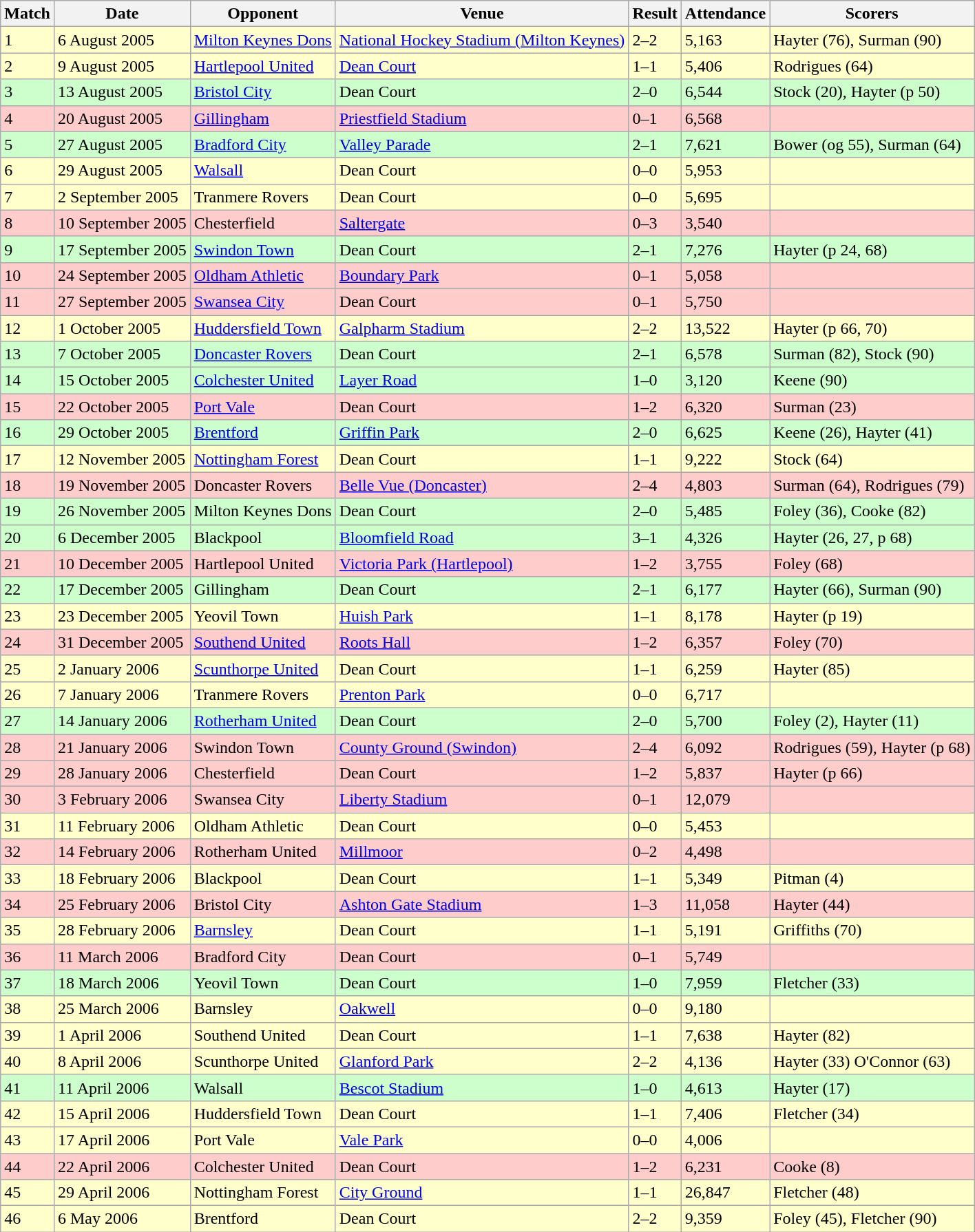<table class="wikitable">
<tr>
<th>Match</th>
<th>Date</th>
<th>Opponent</th>
<th>Venue</th>
<th>Result</th>
<th>Attendance</th>
<th>Scorers</th>
</tr>
<tr bgcolor="#FFFFCC">
<td>1</td>
<td>6 August 2005</td>
<td><a href='#'>Milton Keynes Dons</a></td>
<td><a href='#'>National Hockey Stadium (Milton Keynes)</a></td>
<td>2–2</td>
<td>5,163</td>
<td>Hayter (76), Surman (90)</td>
</tr>
<tr bgcolor="#FFFFCC">
<td>2</td>
<td>9 August 2005</td>
<td><a href='#'>Hartlepool United</a></td>
<td><a href='#'>Dean Court</a></td>
<td>1–1</td>
<td>5,406</td>
<td>Rodrigues (64)</td>
</tr>
<tr bgcolor="#CCFFCC">
<td>3</td>
<td>13 August 2005</td>
<td><a href='#'>Bristol City</a></td>
<td>Dean Court</td>
<td>2–0</td>
<td>6,544</td>
<td>Stock (20), Hayter (p 50)</td>
</tr>
<tr bgcolor="#FFCCCC">
<td>4</td>
<td>20 August 2005</td>
<td><a href='#'>Gillingham</a></td>
<td><a href='#'>Priestfield Stadium</a></td>
<td>0–1</td>
<td>6,568</td>
<td></td>
</tr>
<tr bgcolor="#CCFFCC">
<td>5</td>
<td>27 August 2005</td>
<td><a href='#'>Bradford City</a></td>
<td><a href='#'>Valley Parade</a></td>
<td>2–1</td>
<td>7,621</td>
<td>Bower (og 55), Surman (64)</td>
</tr>
<tr bgcolor="#FFFFCC">
<td>6</td>
<td>29 August 2005</td>
<td><a href='#'>Walsall</a></td>
<td>Dean Court</td>
<td>0–0</td>
<td>5,953</td>
<td></td>
</tr>
<tr bgcolor="#FFFFCC">
<td>7</td>
<td>2 September 2005</td>
<td>Tranmere Rovers</td>
<td>Dean Court</td>
<td>0–0</td>
<td>5,695</td>
<td></td>
</tr>
<tr bgcolor="#FFCCCC">
<td>8</td>
<td>10 September 2005</td>
<td>Chesterfield</td>
<td><a href='#'>Saltergate</a></td>
<td>0–3</td>
<td>3,540</td>
<td></td>
</tr>
<tr bgcolor="#CCFFCC">
<td>9</td>
<td>17 September 2005</td>
<td><a href='#'>Swindon Town</a></td>
<td>Dean Court</td>
<td>2–1</td>
<td>7,276</td>
<td>Hayter (p 24, 68)</td>
</tr>
<tr bgcolor="#FFCCCC">
<td>10</td>
<td>24 September 2005</td>
<td><a href='#'>Oldham Athletic</a></td>
<td><a href='#'>Boundary Park</a></td>
<td>0–1</td>
<td>5,058</td>
<td></td>
</tr>
<tr bgcolor="#FFCCCC">
<td>11</td>
<td>27 September 2005</td>
<td><a href='#'>Swansea City</a></td>
<td>Dean Court</td>
<td>0–1</td>
<td>5,750</td>
<td></td>
</tr>
<tr bgcolor="#FFFFCC">
<td>12</td>
<td>1 October 2005</td>
<td><a href='#'>Huddersfield Town</a></td>
<td><a href='#'>Galpharm Stadium</a></td>
<td>2–2</td>
<td>13,522</td>
<td>Hayter (p 66, 70)</td>
</tr>
<tr bgcolor="#CCFFCC">
<td>13</td>
<td>7 October 2005</td>
<td><a href='#'>Doncaster Rovers</a></td>
<td>Dean Court</td>
<td>2–1</td>
<td>6,578</td>
<td>Surman (82), Stock (90)</td>
</tr>
<tr bgcolor="#CCFFCC">
<td>14</td>
<td>15 October 2005</td>
<td><a href='#'>Colchester United</a></td>
<td><a href='#'>Layer Road</a></td>
<td>1–0</td>
<td>3,120</td>
<td>Keene (90)</td>
</tr>
<tr bgcolor="#FFCCCC">
<td>15</td>
<td>22 October 2005</td>
<td><a href='#'>Port Vale</a></td>
<td>Dean Court</td>
<td>1–2</td>
<td>6,320</td>
<td>Surman (23)</td>
</tr>
<tr bgcolor="#CCFFCC">
<td>16</td>
<td>29 October 2005</td>
<td><a href='#'>Brentford</a></td>
<td><a href='#'>Griffin Park</a></td>
<td>2–0</td>
<td>6,625</td>
<td>Keene (26), Hayter (41)</td>
</tr>
<tr bgcolor="#FFFFCC">
<td>17</td>
<td>12 November 2005</td>
<td><a href='#'>Nottingham Forest</a></td>
<td>Dean Court</td>
<td>1–1</td>
<td>9,222</td>
<td>Stock (64)</td>
</tr>
<tr bgcolor="#FFCCCC">
<td>18</td>
<td>19 November 2005</td>
<td>Doncaster Rovers</td>
<td><a href='#'>Belle Vue (Doncaster)</a></td>
<td>2–4</td>
<td>4,803</td>
<td>Surman (64), Rodrigues (79)</td>
</tr>
<tr bgcolor="#CCFFCC">
<td>19</td>
<td>26 November 2005</td>
<td>Milton Keynes Dons</td>
<td>Dean Court</td>
<td>2–0</td>
<td>5,485</td>
<td>Foley (36), Cooke (82)</td>
</tr>
<tr bgcolor="#CCFFCC">
<td>20</td>
<td>6 December 2005</td>
<td>Blackpool</td>
<td><a href='#'>Bloomfield Road</a></td>
<td>3–1</td>
<td>4,326</td>
<td>Hayter (26, 27, p 68)</td>
</tr>
<tr bgcolor="#FFCCCC">
<td>21</td>
<td>10 December 2005</td>
<td>Hartlepool United</td>
<td><a href='#'>Victoria Park (Hartlepool)</a></td>
<td>1–2</td>
<td>3,755</td>
<td>Foley (68)</td>
</tr>
<tr bgcolor="#CCFFCC">
<td>22</td>
<td>17 December 2005</td>
<td>Gillingham</td>
<td>Dean Court</td>
<td>2–1</td>
<td>6,177</td>
<td>Hayter (66), Surman (90)</td>
</tr>
<tr bgcolor="#FFFFCC">
<td>23</td>
<td>23 December 2005</td>
<td>Yeovil Town</td>
<td><a href='#'>Huish Park</a></td>
<td>1–1</td>
<td>8,178</td>
<td>Hayter (p 19)</td>
</tr>
<tr bgcolor="#FFCCCC">
<td>24</td>
<td>31 December 2005</td>
<td><a href='#'>Southend United</a></td>
<td><a href='#'>Roots Hall</a></td>
<td>1–2</td>
<td>6,357</td>
<td>Foley (70)</td>
</tr>
<tr bgcolor="#FFFFCC">
<td>25</td>
<td>2 January 2006</td>
<td><a href='#'>Scunthorpe United</a></td>
<td>Dean Court</td>
<td>1–1</td>
<td>6,259</td>
<td>Hayter (85)</td>
</tr>
<tr bgcolor="#FFFFCC">
<td>26</td>
<td>7 January 2006</td>
<td>Tranmere Rovers</td>
<td><a href='#'>Prenton Park</a></td>
<td>0–0</td>
<td>6,717</td>
<td></td>
</tr>
<tr bgcolor="#CCFFCC">
<td>27</td>
<td>14 January 2006</td>
<td><a href='#'>Rotherham United</a></td>
<td>Dean Court</td>
<td>2–0</td>
<td>5,700</td>
<td>Foley (2), Hayter (11)</td>
</tr>
<tr bgcolor="#FFCCCC">
<td>28</td>
<td>21 January 2006</td>
<td>Swindon Town</td>
<td><a href='#'>County Ground (Swindon)</a></td>
<td>2–4</td>
<td>6,092</td>
<td>Rodrigues (59), Hayter (p 68)</td>
</tr>
<tr bgcolor="#FFCCCC">
<td>29</td>
<td>28 January 2006</td>
<td>Chesterfield</td>
<td>Dean Court</td>
<td>1–2</td>
<td>5,837</td>
<td>Hayter (p 66)</td>
</tr>
<tr bgcolor="#FFCCCC">
<td>30</td>
<td>3 February 2006</td>
<td>Swansea City</td>
<td><a href='#'>Liberty Stadium</a></td>
<td>0–1</td>
<td>12,079</td>
<td></td>
</tr>
<tr bgcolor="#FFFFCC">
<td>31</td>
<td>11 February 2006</td>
<td>Oldham Athletic</td>
<td>Dean Court</td>
<td>0–0</td>
<td>5,453</td>
<td></td>
</tr>
<tr bgcolor="#FFCCCC">
<td>32</td>
<td>14 February 2006</td>
<td>Rotherham United</td>
<td><a href='#'>Millmoor</a></td>
<td>0–2</td>
<td>4,498</td>
<td></td>
</tr>
<tr bgcolor="#FFFFCC">
<td>33</td>
<td>18 February 2006</td>
<td>Blackpool</td>
<td>Dean Court</td>
<td>1–1</td>
<td>5,349</td>
<td>Pitman (4)</td>
</tr>
<tr bgcolor="#FFCCCC">
<td>34</td>
<td>25 February 2006</td>
<td>Bristol City</td>
<td><a href='#'>Ashton Gate Stadium</a></td>
<td>1–3</td>
<td>11,058</td>
<td>Hayter (44)</td>
</tr>
<tr bgcolor="#FFFFCC">
<td>35</td>
<td>28 February 2006</td>
<td><a href='#'>Barnsley</a></td>
<td>Dean Court</td>
<td>1–1</td>
<td>5,191</td>
<td>Griffiths (70)</td>
</tr>
<tr bgcolor="#FFCCCC">
<td>36</td>
<td>11 March 2006</td>
<td>Bradford City</td>
<td>Dean Court</td>
<td>0–1</td>
<td>5,749</td>
<td></td>
</tr>
<tr bgcolor="#CCFFCC">
<td>37</td>
<td>18 March 2006</td>
<td>Yeovil Town</td>
<td>Dean Court</td>
<td>1–0</td>
<td>7,959</td>
<td>Fletcher (33)</td>
</tr>
<tr bgcolor="#FFFFCC">
<td>38</td>
<td>25 March 2006</td>
<td>Barnsley</td>
<td><a href='#'>Oakwell</a></td>
<td>0–0</td>
<td>9,180</td>
<td></td>
</tr>
<tr bgcolor="#FFFFCC">
<td>39</td>
<td>1 April 2006</td>
<td>Southend United</td>
<td>Dean Court</td>
<td>1–1</td>
<td>7,638</td>
<td>Hayter (82)</td>
</tr>
<tr bgcolor="#FFFFCC">
<td>40</td>
<td>8 April 2006</td>
<td>Scunthorpe United</td>
<td><a href='#'>Glanford Park</a></td>
<td>2–2</td>
<td>4,136</td>
<td>Hayter (33) O'Connor (63)</td>
</tr>
<tr bgcolor="#CCFFCC">
<td>41</td>
<td>11 April 2006</td>
<td>Walsall</td>
<td><a href='#'>Bescot Stadium</a></td>
<td>1–0</td>
<td>4,613</td>
<td>Hayter (17)</td>
</tr>
<tr bgcolor="#FFFFCC">
<td>42</td>
<td>15 April 2006</td>
<td>Huddersfield Town</td>
<td>Dean Court</td>
<td>1–1</td>
<td>7,406</td>
<td>Fletcher (34)</td>
</tr>
<tr bgcolor="#FFFFCC">
<td>43</td>
<td>17 April 2006</td>
<td>Port Vale</td>
<td><a href='#'>Vale Park</a></td>
<td>0–0</td>
<td>4,006</td>
<td></td>
</tr>
<tr bgcolor="#FFCCCC">
<td>44</td>
<td>22 April 2006</td>
<td>Colchester United</td>
<td>Dean Court</td>
<td>1–2</td>
<td>6,231</td>
<td>Cooke (8)</td>
</tr>
<tr bgcolor="#FFFFCC">
<td>45</td>
<td>29 April 2006</td>
<td>Nottingham Forest</td>
<td><a href='#'>City Ground</a></td>
<td>1–1</td>
<td>26,847</td>
<td>Fletcher (48)</td>
</tr>
<tr bgcolor="#FFFFCC">
<td>46</td>
<td>6 May 2006</td>
<td>Brentford</td>
<td>Dean Court</td>
<td>2–2</td>
<td>9,359</td>
<td>Foley (45), Fletcher (90)</td>
</tr>
</table>
